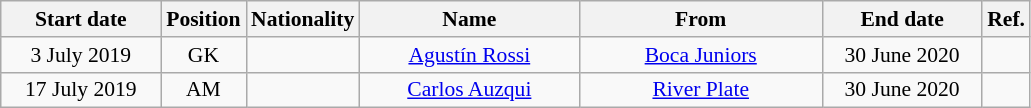<table class="wikitable" style="text-align:center; font-size:90%; ">
<tr>
<th style="background:#; color:#; width:100px;">Start date</th>
<th style="background:#; color:#; width:50px;">Position</th>
<th style="background:#; color:#; width:50px;">Nationality</th>
<th style="background:#; color:#; width:140px;">Name</th>
<th style="background:#; color:#; width:155px;">From</th>
<th style="background:#; color:#; width:100px;">End date</th>
<th style="background:#; color:#; width:25px;">Ref.</th>
</tr>
<tr>
<td>3 July 2019</td>
<td>GK</td>
<td></td>
<td><a href='#'>Agustín Rossi</a></td>
<td> <a href='#'>Boca Juniors</a></td>
<td>30 June 2020</td>
<td></td>
</tr>
<tr>
<td>17 July 2019</td>
<td>AM</td>
<td></td>
<td><a href='#'>Carlos Auzqui</a></td>
<td> <a href='#'>River Plate</a></td>
<td>30 June 2020</td>
<td></td>
</tr>
</table>
